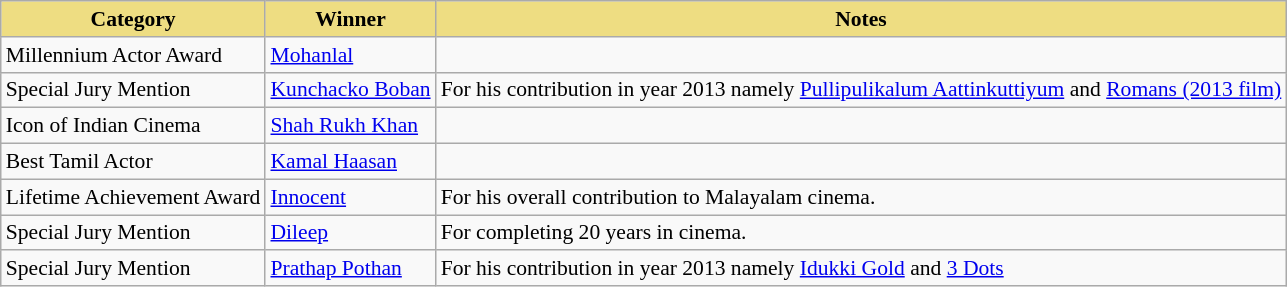<table class="wikitable" style="font-size:90%;">
<tr>
<th style="background:#EEDD82;">Category</th>
<th style="background:#EEDD82;">Winner</th>
<th style="background:#EEDD82;">Notes</th>
</tr>
<tr>
<td>Millennium Actor Award</td>
<td><a href='#'>Mohanlal</a></td>
<td></td>
</tr>
<tr>
<td>Special Jury Mention</td>
<td><a href='#'>Kunchacko Boban</a></td>
<td>For his contribution in year 2013 namely <a href='#'>Pullipulikalum Aattinkuttiyum</a> and <a href='#'>Romans (2013 film)</a></td>
</tr>
<tr>
<td>Icon of Indian Cinema</td>
<td><a href='#'>Shah Rukh Khan</a></td>
<td></td>
</tr>
<tr>
<td>Best Tamil Actor</td>
<td><a href='#'>Kamal Haasan</a></td>
<td></td>
</tr>
<tr>
<td>Lifetime Achievement Award</td>
<td><a href='#'>Innocent</a></td>
<td>For his overall contribution to Malayalam cinema.</td>
</tr>
<tr>
<td>Special Jury Mention</td>
<td><a href='#'>Dileep</a></td>
<td>For completing 20 years in cinema.</td>
</tr>
<tr>
<td>Special Jury Mention</td>
<td><a href='#'>Prathap Pothan</a></td>
<td>For his contribution in year 2013 namely <a href='#'>Idukki Gold</a> and <a href='#'>3 Dots</a></td>
</tr>
</table>
